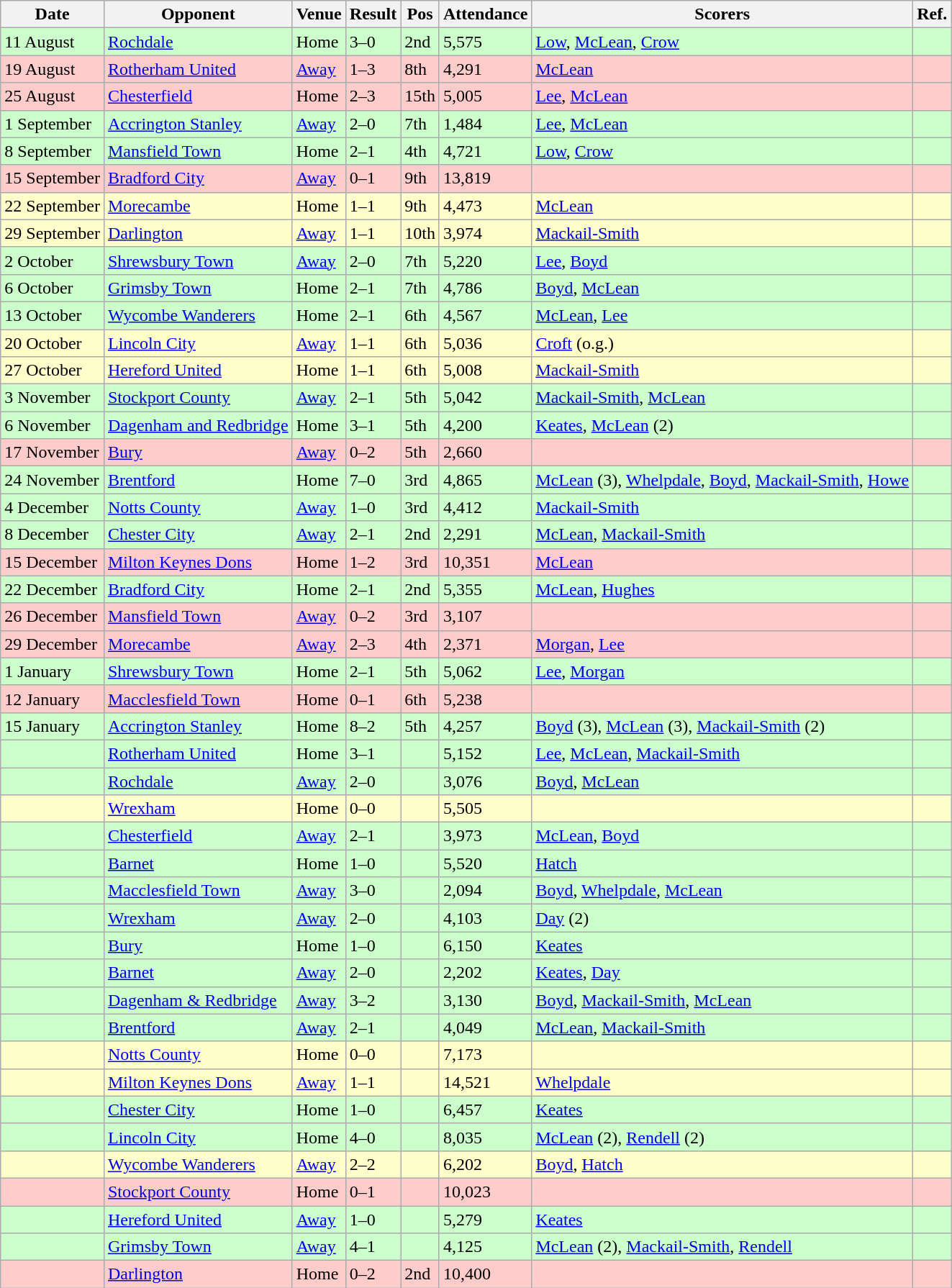<table class="wikitable">
<tr>
<th>Date</th>
<th>Opponent</th>
<th>Venue</th>
<th>Result</th>
<th>Pos</th>
<th>Attendance</th>
<th>Scorers</th>
<th>Ref.</th>
</tr>
<tr style="background:#cfc;">
<td>11 August</td>
<td><a href='#'>Rochdale</a></td>
<td>Home</td>
<td>3–0</td>
<td>2nd</td>
<td>5,575</td>
<td><a href='#'>Low</a>, <a href='#'>McLean</a>, <a href='#'>Crow</a></td>
<td></td>
</tr>
<tr style="background:#fcc;">
<td>19 August</td>
<td><a href='#'>Rotherham United</a></td>
<td><a href='#'>Away</a></td>
<td>1–3</td>
<td>8th</td>
<td>4,291</td>
<td><a href='#'>McLean</a></td>
<td></td>
</tr>
<tr style="background:#fcc;">
<td>25 August</td>
<td><a href='#'>Chesterfield</a></td>
<td>Home</td>
<td>2–3</td>
<td>15th</td>
<td>5,005</td>
<td><a href='#'>Lee</a>, <a href='#'>McLean</a></td>
<td></td>
</tr>
<tr style="background:#cfc;">
<td>1 September</td>
<td><a href='#'>Accrington Stanley</a></td>
<td><a href='#'>Away</a></td>
<td>2–0</td>
<td>7th</td>
<td>1,484</td>
<td><a href='#'>Lee</a>, <a href='#'>McLean</a></td>
<td></td>
</tr>
<tr style="background:#cfc;">
<td>8 September</td>
<td><a href='#'>Mansfield Town</a></td>
<td>Home</td>
<td>2–1</td>
<td>4th</td>
<td>4,721</td>
<td><a href='#'>Low</a>, <a href='#'>Crow</a></td>
<td></td>
</tr>
<tr style="background:#fcc;">
<td>15 September</td>
<td><a href='#'>Bradford City</a></td>
<td><a href='#'>Away</a></td>
<td>0–1</td>
<td>9th</td>
<td>13,819</td>
<td></td>
<td></td>
</tr>
<tr style="background:#ffc;">
<td>22 September</td>
<td><a href='#'>Morecambe</a></td>
<td>Home</td>
<td>1–1</td>
<td>9th</td>
<td>4,473</td>
<td><a href='#'>McLean</a></td>
<td></td>
</tr>
<tr style="background:#ffc;">
<td>29 September</td>
<td><a href='#'>Darlington</a></td>
<td><a href='#'>Away</a></td>
<td>1–1</td>
<td>10th</td>
<td>3,974</td>
<td><a href='#'>Mackail-Smith</a></td>
<td></td>
</tr>
<tr style="background:#cfc;">
<td>2 October</td>
<td><a href='#'>Shrewsbury Town</a></td>
<td><a href='#'>Away</a></td>
<td>2–0</td>
<td>7th</td>
<td>5,220</td>
<td><a href='#'>Lee</a>, <a href='#'>Boyd</a></td>
<td></td>
</tr>
<tr style="background:#cfc;">
<td>6 October</td>
<td><a href='#'>Grimsby Town</a></td>
<td>Home</td>
<td>2–1</td>
<td>7th</td>
<td>4,786</td>
<td><a href='#'>Boyd</a>, <a href='#'>McLean</a></td>
<td></td>
</tr>
<tr style="background:#cfc;">
<td>13 October</td>
<td><a href='#'>Wycombe Wanderers</a></td>
<td>Home</td>
<td>2–1</td>
<td>6th</td>
<td>4,567</td>
<td><a href='#'>McLean</a>, <a href='#'>Lee</a></td>
<td></td>
</tr>
<tr style="background:#ffc;">
<td>20 October</td>
<td><a href='#'>Lincoln City</a></td>
<td><a href='#'>Away</a></td>
<td>1–1</td>
<td>6th</td>
<td>5,036</td>
<td><a href='#'>Croft</a> (o.g.)</td>
<td></td>
</tr>
<tr style="background:#ffc;">
<td>27 October</td>
<td><a href='#'>Hereford United</a></td>
<td>Home</td>
<td>1–1</td>
<td>6th</td>
<td>5,008</td>
<td><a href='#'>Mackail-Smith</a></td>
<td></td>
</tr>
<tr style="background:#cfc;">
<td>3 November</td>
<td><a href='#'>Stockport County</a></td>
<td><a href='#'>Away</a></td>
<td>2–1</td>
<td>5th</td>
<td>5,042</td>
<td><a href='#'>Mackail-Smith</a>, <a href='#'>McLean</a></td>
<td></td>
</tr>
<tr style="background:#cfc;">
<td>6 November</td>
<td><a href='#'>Dagenham and Redbridge</a></td>
<td>Home</td>
<td>3–1</td>
<td>5th</td>
<td>4,200</td>
<td><a href='#'>Keates</a>, <a href='#'>McLean</a> (2)</td>
<td></td>
</tr>
<tr style="background:#fcc;">
<td>17 November</td>
<td><a href='#'>Bury</a></td>
<td><a href='#'>Away</a></td>
<td>0–2</td>
<td>5th</td>
<td>2,660</td>
<td></td>
<td></td>
</tr>
<tr style="background:#cfc;">
<td>24 November</td>
<td><a href='#'>Brentford</a></td>
<td>Home</td>
<td>7–0</td>
<td>3rd</td>
<td>4,865</td>
<td><a href='#'>McLean</a> (3), <a href='#'>Whelpdale</a>, <a href='#'>Boyd</a>, <a href='#'>Mackail-Smith</a>, <a href='#'>Howe</a></td>
<td></td>
</tr>
<tr style="background:#cfc;">
<td>4 December</td>
<td><a href='#'>Notts County</a></td>
<td><a href='#'>Away</a></td>
<td>1–0</td>
<td>3rd</td>
<td>4,412</td>
<td><a href='#'>Mackail-Smith</a></td>
<td></td>
</tr>
<tr style="background:#cfc;">
<td>8 December</td>
<td><a href='#'>Chester City</a></td>
<td><a href='#'>Away</a></td>
<td>2–1</td>
<td>2nd</td>
<td>2,291</td>
<td><a href='#'>McLean</a>, <a href='#'>Mackail-Smith</a></td>
<td></td>
</tr>
<tr style="background:#fcc;">
<td>15 December</td>
<td><a href='#'>Milton Keynes Dons</a></td>
<td>Home</td>
<td>1–2</td>
<td>3rd</td>
<td>10,351</td>
<td><a href='#'>McLean</a></td>
<td></td>
</tr>
<tr style="background:#cfc;">
<td>22 December</td>
<td><a href='#'>Bradford City</a></td>
<td>Home</td>
<td>2–1</td>
<td>2nd</td>
<td>5,355</td>
<td><a href='#'>McLean</a>, <a href='#'>Hughes</a></td>
<td></td>
</tr>
<tr style="background:#fcc;">
<td>26 December</td>
<td><a href='#'>Mansfield Town</a></td>
<td><a href='#'>Away</a></td>
<td>0–2</td>
<td>3rd</td>
<td>3,107</td>
<td></td>
<td></td>
</tr>
<tr style="background:#fcc;">
<td>29 December</td>
<td><a href='#'>Morecambe</a></td>
<td><a href='#'>Away</a></td>
<td>2–3</td>
<td>4th</td>
<td>2,371</td>
<td><a href='#'>Morgan</a>, <a href='#'>Lee</a></td>
<td></td>
</tr>
<tr style="background:#cfc;">
<td>1 January</td>
<td><a href='#'>Shrewsbury Town</a></td>
<td>Home</td>
<td>2–1</td>
<td>5th</td>
<td>5,062</td>
<td><a href='#'>Lee</a>, <a href='#'>Morgan</a></td>
<td></td>
</tr>
<tr style="background:#fcc;">
<td>12 January</td>
<td><a href='#'>Macclesfield Town</a></td>
<td>Home</td>
<td>0–1</td>
<td>6th</td>
<td>5,238</td>
<td></td>
<td></td>
</tr>
<tr style="background:#cfc;">
<td>15 January</td>
<td><a href='#'>Accrington Stanley</a></td>
<td>Home</td>
<td>8–2</td>
<td>5th</td>
<td>4,257</td>
<td><a href='#'>Boyd</a> (3), <a href='#'>McLean</a> (3), <a href='#'>Mackail-Smith</a> (2)</td>
<td></td>
</tr>
<tr style="background:#cfc;">
<td></td>
<td><a href='#'>Rotherham United</a></td>
<td>Home</td>
<td>3–1</td>
<td></td>
<td>5,152</td>
<td><a href='#'>Lee</a>, <a href='#'>McLean</a>, <a href='#'>Mackail-Smith</a></td>
<td></td>
</tr>
<tr style="background:#cfc;">
<td></td>
<td><a href='#'>Rochdale</a></td>
<td><a href='#'>Away</a></td>
<td>2–0</td>
<td></td>
<td>3,076</td>
<td><a href='#'>Boyd</a>, <a href='#'>McLean</a></td>
<td></td>
</tr>
<tr style="background:#ffc;">
<td></td>
<td><a href='#'>Wrexham</a></td>
<td>Home</td>
<td>0–0</td>
<td></td>
<td>5,505</td>
<td></td>
<td></td>
</tr>
<tr style="background:#cfc;">
<td></td>
<td><a href='#'>Chesterfield</a></td>
<td><a href='#'>Away</a></td>
<td>2–1</td>
<td></td>
<td>3,973</td>
<td><a href='#'>McLean</a>, <a href='#'>Boyd</a></td>
<td></td>
</tr>
<tr style="background:#cfc;">
<td></td>
<td><a href='#'>Barnet</a></td>
<td>Home</td>
<td>1–0</td>
<td></td>
<td>5,520</td>
<td><a href='#'>Hatch</a></td>
<td></td>
</tr>
<tr style="background:#cfc;">
<td></td>
<td><a href='#'>Macclesfield Town</a></td>
<td><a href='#'>Away</a></td>
<td>3–0</td>
<td></td>
<td>2,094</td>
<td><a href='#'>Boyd</a>, <a href='#'>Whelpdale</a>, <a href='#'>McLean</a></td>
<td></td>
</tr>
<tr style="background:#cfc;">
<td></td>
<td><a href='#'>Wrexham</a></td>
<td><a href='#'>Away</a></td>
<td>2–0</td>
<td></td>
<td>4,103</td>
<td><a href='#'>Day</a> (2)</td>
<td></td>
</tr>
<tr style="background:#cfc;">
<td></td>
<td><a href='#'>Bury</a></td>
<td>Home</td>
<td>1–0</td>
<td></td>
<td>6,150</td>
<td><a href='#'>Keates</a></td>
<td></td>
</tr>
<tr style="background:#cfc;">
<td></td>
<td><a href='#'>Barnet</a></td>
<td><a href='#'>Away</a></td>
<td>2–0</td>
<td></td>
<td>2,202</td>
<td><a href='#'>Keates</a>, <a href='#'>Day</a></td>
<td></td>
</tr>
<tr style="background:#cfc;">
<td></td>
<td><a href='#'>Dagenham & Redbridge</a></td>
<td><a href='#'>Away</a></td>
<td>3–2</td>
<td></td>
<td>3,130</td>
<td><a href='#'>Boyd</a>, <a href='#'>Mackail-Smith</a>, <a href='#'>McLean</a></td>
<td></td>
</tr>
<tr style="background:#cfc;">
<td></td>
<td><a href='#'>Brentford</a></td>
<td><a href='#'>Away</a></td>
<td>2–1</td>
<td></td>
<td>4,049</td>
<td><a href='#'>McLean</a>, <a href='#'>Mackail-Smith</a></td>
<td></td>
</tr>
<tr style="background:#ffc;">
<td></td>
<td><a href='#'>Notts County</a></td>
<td>Home</td>
<td>0–0</td>
<td></td>
<td>7,173</td>
<td></td>
<td></td>
</tr>
<tr style="background:#ffc;">
<td></td>
<td><a href='#'>Milton Keynes Dons</a></td>
<td><a href='#'>Away</a></td>
<td>1–1</td>
<td></td>
<td>14,521</td>
<td><a href='#'>Whelpdale</a></td>
<td></td>
</tr>
<tr style="background:#cfc;">
<td></td>
<td><a href='#'>Chester City</a></td>
<td>Home</td>
<td>1–0</td>
<td></td>
<td>6,457</td>
<td><a href='#'>Keates</a></td>
<td></td>
</tr>
<tr style="background:#cfc;">
<td></td>
<td><a href='#'>Lincoln City</a></td>
<td>Home</td>
<td>4–0</td>
<td></td>
<td>8,035</td>
<td><a href='#'>McLean</a> (2), <a href='#'>Rendell</a> (2)</td>
<td></td>
</tr>
<tr style="background:#ffc;">
<td></td>
<td><a href='#'>Wycombe Wanderers</a></td>
<td><a href='#'>Away</a></td>
<td>2–2</td>
<td></td>
<td>6,202</td>
<td><a href='#'>Boyd</a>, <a href='#'>Hatch</a></td>
<td></td>
</tr>
<tr style="background:#fcc;">
<td></td>
<td><a href='#'>Stockport County</a></td>
<td>Home</td>
<td>0–1</td>
<td></td>
<td>10,023</td>
<td></td>
<td></td>
</tr>
<tr style="background:#cfc;">
<td></td>
<td><a href='#'>Hereford United</a></td>
<td><a href='#'>Away</a></td>
<td>1–0</td>
<td></td>
<td>5,279</td>
<td><a href='#'>Keates</a></td>
<td></td>
</tr>
<tr style="background:#cfc;">
<td></td>
<td><a href='#'>Grimsby Town</a></td>
<td><a href='#'>Away</a></td>
<td>4–1</td>
<td></td>
<td>4,125</td>
<td><a href='#'>McLean</a> (2), <a href='#'>Mackail-Smith</a>, <a href='#'>Rendell</a></td>
<td></td>
</tr>
<tr style="background:#fcc;">
<td></td>
<td><a href='#'>Darlington</a></td>
<td>Home</td>
<td>0–2</td>
<td>2nd</td>
<td>10,400</td>
<td></td>
<td></td>
</tr>
</table>
